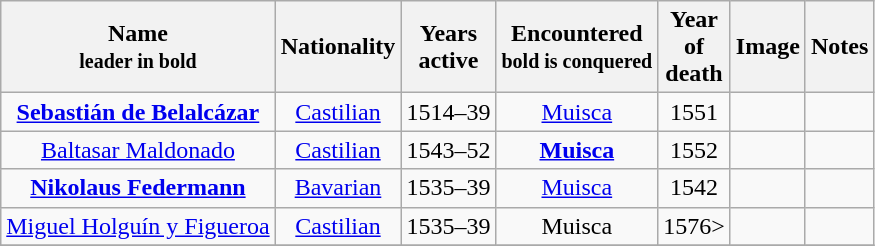<table class="wikitable sortable mw-collapsible mw-collapsed">
<tr>
<th scope="col">Name<br><small>leader in <strong>bold</strong></small></th>
<th scope="col">Nationality</th>
<th scope="col">Years<br>active</th>
<th scope="col">Encountered<br><small>bold is conquered</small></th>
<th scope="col">Year<br>of<br>death</th>
<th scope="col">Image</th>
<th scope="col">Notes</th>
</tr>
<tr>
<td align=center><strong><a href='#'>Sebastián de Belalcázar</a></strong></td>
<td align=center><a href='#'>Castilian</a></td>
<td align=center>1514–39</td>
<td align=center><a href='#'>Muisca</a></td>
<td align=center>1551</td>
<td align=center></td>
<td align=center></td>
</tr>
<tr>
<td align=center><a href='#'>Baltasar Maldonado</a></td>
<td align=center><a href='#'>Castilian</a></td>
<td align=center>1543–52</td>
<td align=center><strong><a href='#'>Muisca</a></strong></td>
<td align=center>1552</td>
<td align=center></td>
<td align=center></td>
</tr>
<tr>
<td align=center><strong><a href='#'>Nikolaus Federmann</a></strong></td>
<td align=center><a href='#'>Bavarian</a></td>
<td align=center>1535–39</td>
<td align=center><a href='#'>Muisca</a></td>
<td align=center>1542</td>
<td align=center></td>
<td align=center></td>
</tr>
<tr>
<td align=center><a href='#'>Miguel Holguín y Figueroa</a></td>
<td align=center><a href='#'>Castilian</a></td>
<td align=center>1535–39</td>
<td align=center>Muisca</td>
<td align=center>1576></td>
<td align=center></td>
<td align=center></td>
</tr>
<tr>
</tr>
</table>
